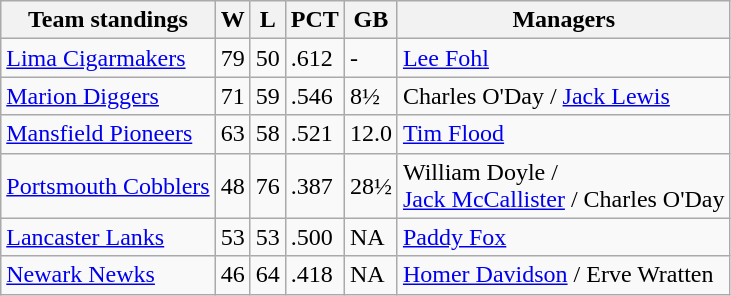<table class="wikitable">
<tr>
<th>Team standings</th>
<th>W</th>
<th>L</th>
<th>PCT</th>
<th>GB</th>
<th>Managers</th>
</tr>
<tr>
<td><a href='#'>Lima Cigarmakers</a></td>
<td>79</td>
<td>50</td>
<td>.612</td>
<td>-</td>
<td><a href='#'>Lee Fohl</a></td>
</tr>
<tr>
<td><a href='#'>Marion Diggers</a></td>
<td>71</td>
<td>59</td>
<td>.546</td>
<td>8½</td>
<td>Charles O'Day / <a href='#'>Jack Lewis</a></td>
</tr>
<tr>
<td><a href='#'>Mansfield Pioneers</a></td>
<td>63</td>
<td>58</td>
<td>.521</td>
<td>12.0</td>
<td><a href='#'>Tim Flood</a></td>
</tr>
<tr>
<td><a href='#'>Portsmouth Cobblers</a></td>
<td>48</td>
<td>76</td>
<td>.387</td>
<td>28½</td>
<td>William Doyle /<br> <a href='#'>Jack McCallister</a> / Charles O'Day</td>
</tr>
<tr>
<td><a href='#'>Lancaster Lanks</a></td>
<td>53</td>
<td>53</td>
<td>.500</td>
<td>NA</td>
<td><a href='#'>Paddy Fox</a></td>
</tr>
<tr>
<td><a href='#'>Newark Newks</a></td>
<td>46</td>
<td>64</td>
<td>.418</td>
<td>NA</td>
<td><a href='#'>Homer Davidson</a> / Erve Wratten</td>
</tr>
</table>
